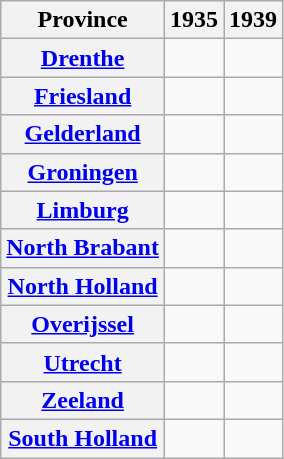<table class="wikitable" style="text-align:right">
<tr>
<th scope="col">Province</th>
<th scope="col">1935</th>
<th scope="col">1939</th>
</tr>
<tr>
<th scope="row"><a href='#'>Drenthe</a></th>
<td></td>
<td></td>
</tr>
<tr>
<th scope="row"><a href='#'>Friesland</a></th>
<td></td>
<td></td>
</tr>
<tr>
<th scope="row"><a href='#'>Gelderland</a></th>
<td></td>
<td></td>
</tr>
<tr>
<th scope="row"><a href='#'>Groningen</a></th>
<td></td>
<td></td>
</tr>
<tr>
<th scope="row"><a href='#'>Limburg</a></th>
<td></td>
<td></td>
</tr>
<tr>
<th scope="row"><a href='#'>North Brabant</a></th>
<td></td>
<td></td>
</tr>
<tr>
<th scope="row"><a href='#'>North Holland</a></th>
<td></td>
<td></td>
</tr>
<tr>
<th scope="row"><a href='#'>Overijssel</a></th>
<td></td>
<td></td>
</tr>
<tr>
<th scope="row"><a href='#'>Utrecht</a></th>
<td></td>
<td></td>
</tr>
<tr>
<th scope="row"><a href='#'>Zeeland</a></th>
<td></td>
<td></td>
</tr>
<tr>
<th scope="row"><a href='#'>South Holland</a></th>
<td></td>
<td></td>
</tr>
</table>
